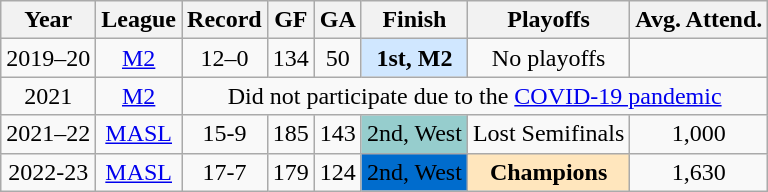<table class="wikitable" style="text-align:center">
<tr>
<th>Year</th>
<th>League</th>
<th>Record</th>
<th>GF</th>
<th>GA</th>
<th>Finish</th>
<th>Playoffs</th>
<th>Avg. Attend.</th>
</tr>
<tr>
<td>2019–20</td>
<td><a href='#'>M2</a></td>
<td>12–0</td>
<td>134</td>
<td>50</td>
<td style="background:#D0E7FF"><strong>1st, M2</strong></td>
<td>No playoffs</td>
<td></td>
</tr>
<tr>
<td>2021</td>
<td><a href='#'>M2</a></td>
<td colspan="7">Did not participate due to the <a href='#'>COVID-19 pandemic</a></td>
</tr>
<tr>
<td>2021–22</td>
<td><a href='#'>MASL</a></td>
<td>15-9</td>
<td>185</td>
<td>143</td>
<td bgcolor="#96CDCD">2nd, West</td>
<td>Lost Semifinals</td>
<td>1,000</td>
</tr>
<tr>
<td>2022-23</td>
<td><a href='#'>MASL</a></td>
<td>17-7</td>
<td>179</td>
<td>124</td>
<td bgcolor=“#96CDCD”>2nd, West</td>
<td bgcolor="#FFE6BD"><strong>Champions</strong></td>
<td>1,630</td>
</tr>
</table>
